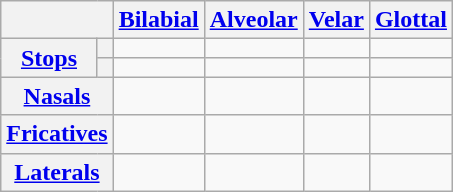<table class="wikitable" style="text-align: center">
<tr>
<th colspan="2"></th>
<th><a href='#'>Bilabial</a></th>
<th><a href='#'>Alveolar</a></th>
<th><a href='#'>Velar</a></th>
<th><a href='#'>Glottal</a></th>
</tr>
<tr>
<th rowspan="2"><a href='#'>Stops</a></th>
<th></th>
<td></td>
<td></td>
<td></td>
<td></td>
</tr>
<tr>
<th></th>
<td></td>
<td></td>
<td></td>
<td></td>
</tr>
<tr>
<th colspan="2"><a href='#'>Nasals</a></th>
<td></td>
<td></td>
<td></td>
<td></td>
</tr>
<tr>
<th colspan="2"><a href='#'>Fricatives</a></th>
<td></td>
<td></td>
<td></td>
<td></td>
</tr>
<tr>
<th colspan="2"><a href='#'>Laterals</a></th>
<td></td>
<td></td>
<td></td>
<td></td>
</tr>
</table>
